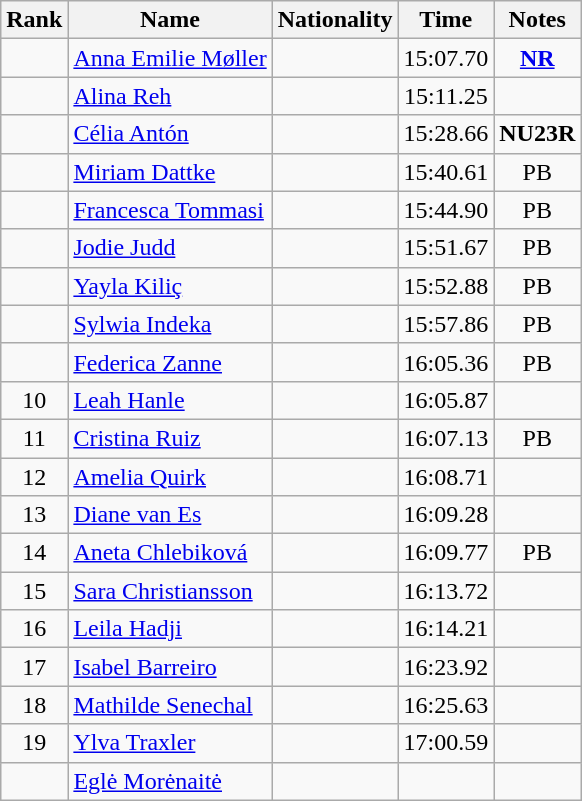<table class="wikitable sortable" style="text-align:center">
<tr>
<th>Rank</th>
<th>Name</th>
<th>Nationality</th>
<th>Time</th>
<th>Notes</th>
</tr>
<tr>
<td></td>
<td align=left><a href='#'>Anna Emilie Møller</a></td>
<td align=left></td>
<td>15:07.70</td>
<td><strong><a href='#'>NR</a></strong></td>
</tr>
<tr>
<td></td>
<td align=left><a href='#'>Alina Reh</a></td>
<td align=left></td>
<td>15:11.25</td>
<td></td>
</tr>
<tr>
<td></td>
<td align=left><a href='#'>Célia Antón</a></td>
<td align=left></td>
<td>15:28.66</td>
<td><strong>NU23R</strong></td>
</tr>
<tr>
<td></td>
<td align=left><a href='#'>Miriam Dattke</a></td>
<td align=left></td>
<td>15:40.61</td>
<td>PB</td>
</tr>
<tr>
<td></td>
<td align=left><a href='#'>Francesca Tommasi</a></td>
<td align=left></td>
<td>15:44.90</td>
<td>PB</td>
</tr>
<tr>
<td></td>
<td align=left><a href='#'>Jodie Judd</a></td>
<td align=left></td>
<td>15:51.67</td>
<td>PB</td>
</tr>
<tr>
<td></td>
<td align=left><a href='#'>Yayla Kiliç</a></td>
<td align=left></td>
<td>15:52.88</td>
<td>PB</td>
</tr>
<tr>
<td></td>
<td align=left><a href='#'>Sylwia Indeka</a></td>
<td align=left></td>
<td>15:57.86</td>
<td>PB</td>
</tr>
<tr>
<td></td>
<td align=left><a href='#'>Federica Zanne</a></td>
<td align=left></td>
<td>16:05.36</td>
<td>PB</td>
</tr>
<tr>
<td>10</td>
<td align=left><a href='#'>Leah Hanle</a></td>
<td align=left></td>
<td>16:05.87</td>
<td></td>
</tr>
<tr>
<td>11</td>
<td align=left><a href='#'>Cristina Ruiz</a></td>
<td align=left></td>
<td>16:07.13</td>
<td>PB</td>
</tr>
<tr>
<td>12</td>
<td align=left><a href='#'>Amelia Quirk</a></td>
<td align=left></td>
<td>16:08.71</td>
<td></td>
</tr>
<tr>
<td>13</td>
<td align=left><a href='#'>Diane van Es</a></td>
<td align=left></td>
<td>16:09.28</td>
<td></td>
</tr>
<tr>
<td>14</td>
<td align=left><a href='#'>Aneta Chlebiková</a></td>
<td align=left></td>
<td>16:09.77</td>
<td>PB</td>
</tr>
<tr>
<td>15</td>
<td align=left><a href='#'>Sara Christiansson</a></td>
<td align=left></td>
<td>16:13.72</td>
<td></td>
</tr>
<tr>
<td>16</td>
<td align=left><a href='#'>Leila Hadji</a></td>
<td align=left></td>
<td>16:14.21</td>
<td></td>
</tr>
<tr>
<td>17</td>
<td align=left><a href='#'>Isabel Barreiro</a></td>
<td align=left></td>
<td>16:23.92</td>
<td></td>
</tr>
<tr>
<td>18</td>
<td align=left><a href='#'>Mathilde Senechal</a></td>
<td align=left></td>
<td>16:25.63</td>
<td></td>
</tr>
<tr>
<td>19</td>
<td align=left><a href='#'>Ylva Traxler</a></td>
<td align=left></td>
<td>17:00.59</td>
<td></td>
</tr>
<tr>
<td></td>
<td align=left><a href='#'>Eglė Morėnaitė</a></td>
<td align=left></td>
<td></td>
<td></td>
</tr>
</table>
